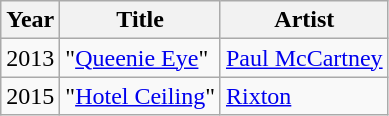<table class="wikitable sortable">
<tr>
<th>Year</th>
<th>Title</th>
<th>Artist</th>
</tr>
<tr>
<td>2013</td>
<td>"<a href='#'>Queenie Eye</a>"</td>
<td><a href='#'>Paul McCartney</a></td>
</tr>
<tr>
<td>2015</td>
<td>"<a href='#'>Hotel Ceiling</a>"</td>
<td><a href='#'>Rixton</a></td>
</tr>
</table>
